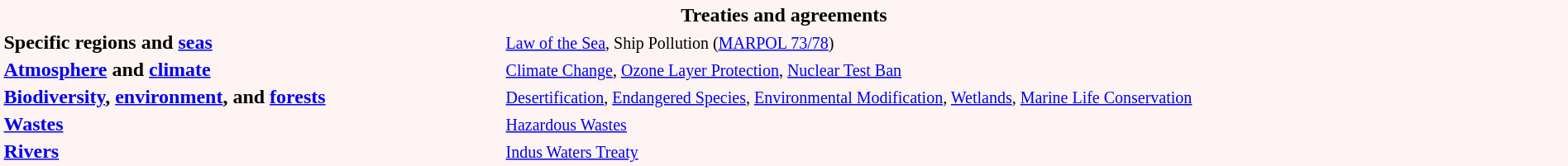<table width="100%" bgcolor="#fff4f4">
<tr>
<th align="center" colspan="2">Treaties and agreements</th>
</tr>
<tr align="center">
<th align="left" valign="top">Specific regions and <a href='#'>seas</a></th>
<td align="left" valign="top"><small> <a href='#'>Law of the Sea</a>, Ship Pollution (<a href='#'>MARPOL 73/78</a>)</small></td>
</tr>
<tr align="center">
<th align="left" valign="top"><a href='#'>Atmosphere</a> and <a href='#'>climate</a></th>
<td align="left" valign="top"><small><a href='#'>Climate Change</a>, <a href='#'>Ozone Layer Protection</a>, <a href='#'>Nuclear Test Ban</a></small></td>
</tr>
<tr align="center">
<th align="left" valign="top"><a href='#'>Biodiversity</a>, <a href='#'>environment</a>, and <a href='#'>forests</a></th>
<td align="left" valign="top"><small><a href='#'>Desertification</a>, <a href='#'>Endangered Species</a>, <a href='#'>Environmental Modification</a>, <a href='#'>Wetlands</a>, <a href='#'>Marine Life Conservation</a></small></td>
</tr>
<tr align="center">
<th align="left" valign="top"><a href='#'>Wastes</a></th>
<td align="left" valign="top"><small><a href='#'>Hazardous Wastes</a></small></td>
</tr>
<tr align="center">
<th align="left" valign="top"><a href='#'>Rivers</a></th>
<td align="left" valign="top"><small><a href='#'>Indus Waters Treaty</a></small></td>
</tr>
</table>
